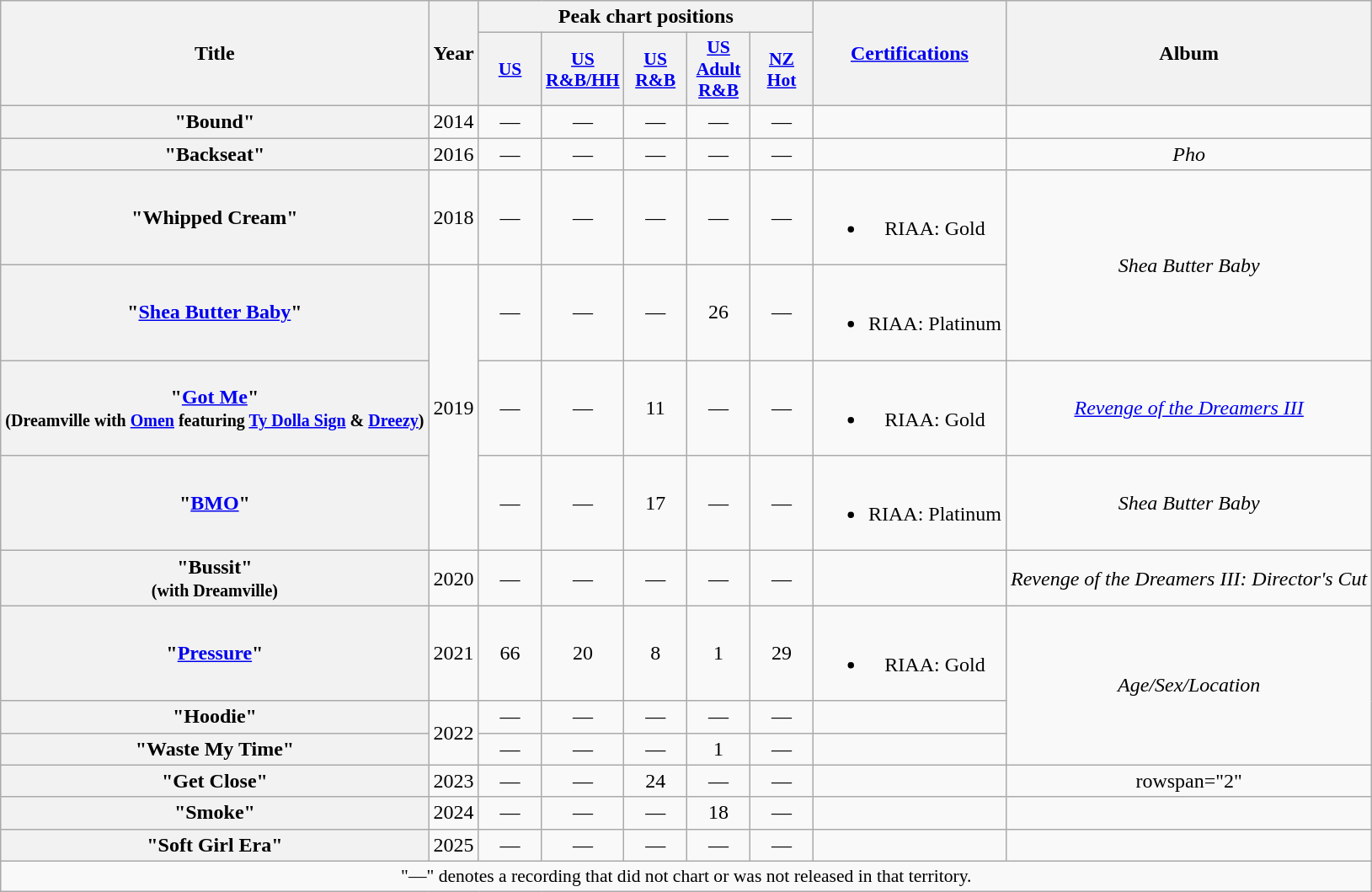<table class="wikitable plainrowheaders" style="text-align:center;">
<tr>
<th scope="col" rowspan="2">Title</th>
<th scope="col" rowspan="2">Year</th>
<th scope="col" colspan="5">Peak chart positions</th>
<th scope="col" rowspan="2"><a href='#'>Certifications</a></th>
<th scope="col" rowspan="2">Album</th>
</tr>
<tr>
<th scope="col" style="width:3em;font-size:90%;"><a href='#'>US</a><br></th>
<th scope="col" style="width:3em;font-size:90%;"><a href='#'>US<br>R&B/HH</a><br></th>
<th scope="col" style="width:3em;font-size:90%;"><a href='#'>US<br>R&B</a><br></th>
<th scope="col" style="width:3em;font-size:90%;"><a href='#'>US<br>Adult R&B</a><br></th>
<th scope="col" style="width:3em;font-size:90%;"><a href='#'>NZ<br>Hot</a><br></th>
</tr>
<tr>
<th scope="row">"Bound"</th>
<td>2014</td>
<td>—</td>
<td>—</td>
<td>—</td>
<td>—</td>
<td>—</td>
<td></td>
<td></td>
</tr>
<tr>
<th scope="row">"Backseat"<br></th>
<td>2016</td>
<td>—</td>
<td>—</td>
<td>—</td>
<td>—</td>
<td>—</td>
<td></td>
<td><em>Pho</em></td>
</tr>
<tr>
<th scope="row">"Whipped Cream"</th>
<td>2018</td>
<td>—</td>
<td>—</td>
<td>—</td>
<td>—</td>
<td>—</td>
<td><br><ul><li>RIAA: Gold</li></ul></td>
<td rowspan="2"><em>Shea Butter Baby</em></td>
</tr>
<tr>
<th scope="row">"<a href='#'>Shea Butter Baby</a>"<br></th>
<td rowspan="3">2019</td>
<td>—</td>
<td>—</td>
<td>—</td>
<td>26</td>
<td>—</td>
<td><br><ul><li>RIAA: Platinum</li></ul></td>
</tr>
<tr>
<th scope="row">"<a href='#'>Got Me</a>"<br><small>(Dreamville with <a href='#'>Omen</a> featuring <a href='#'>Ty Dolla Sign</a> & <a href='#'>Dreezy</a>)</small></th>
<td>—</td>
<td>—</td>
<td>11</td>
<td>—</td>
<td>—</td>
<td><br><ul><li>RIAA: Gold</li></ul></td>
<td><em><a href='#'>Revenge of the Dreamers III</a></em></td>
</tr>
<tr>
<th scope="row">"<a href='#'>BMO</a>"</th>
<td>—</td>
<td>—</td>
<td>17</td>
<td>—</td>
<td>—</td>
<td><br><ul><li>RIAA: Platinum</li></ul></td>
<td><em>Shea Butter Baby</em></td>
</tr>
<tr>
<th scope="row">"Bussit"<br><small>(with Dreamville)</small></th>
<td>2020</td>
<td>—</td>
<td>—</td>
<td>—</td>
<td>—</td>
<td>—</td>
<td></td>
<td><em>Revenge of the Dreamers III: Director's Cut</em></td>
</tr>
<tr>
<th scope="row">"<a href='#'>Pressure</a>"</th>
<td>2021</td>
<td>66</td>
<td>20</td>
<td>8</td>
<td>1</td>
<td>29</td>
<td><br><ul><li>RIAA: Gold</li></ul></td>
<td rowspan="3"><em>Age/Sex/Location</em></td>
</tr>
<tr>
<th scope="row">"Hoodie"</th>
<td rowspan="2">2022</td>
<td>—</td>
<td>—</td>
<td>—</td>
<td>—</td>
<td>—</td>
<td></td>
</tr>
<tr>
<th scope="row">"Waste My Time"</th>
<td>—</td>
<td>—</td>
<td>—</td>
<td>1</td>
<td>—</td>
<td></td>
</tr>
<tr>
<th scope="row">"Get Close"</th>
<td>2023</td>
<td>—</td>
<td>—</td>
<td>24</td>
<td>—</td>
<td>—</td>
<td></td>
<td>rowspan="2" </td>
</tr>
<tr>
<th scope="row">"Smoke"</th>
<td>2024</td>
<td>—</td>
<td>—</td>
<td>—</td>
<td>18</td>
<td>—</td>
<td></td>
</tr>
<tr>
<th scope="row">"Soft Girl Era"</th>
<td>2025</td>
<td>—</td>
<td>—</td>
<td>—</td>
<td>—</td>
<td>—</td>
<td></td>
<td></td>
</tr>
<tr>
<td colspan="10" style="font-size:90%">"—" denotes a recording that did not chart or was not released in that territory.</td>
</tr>
</table>
